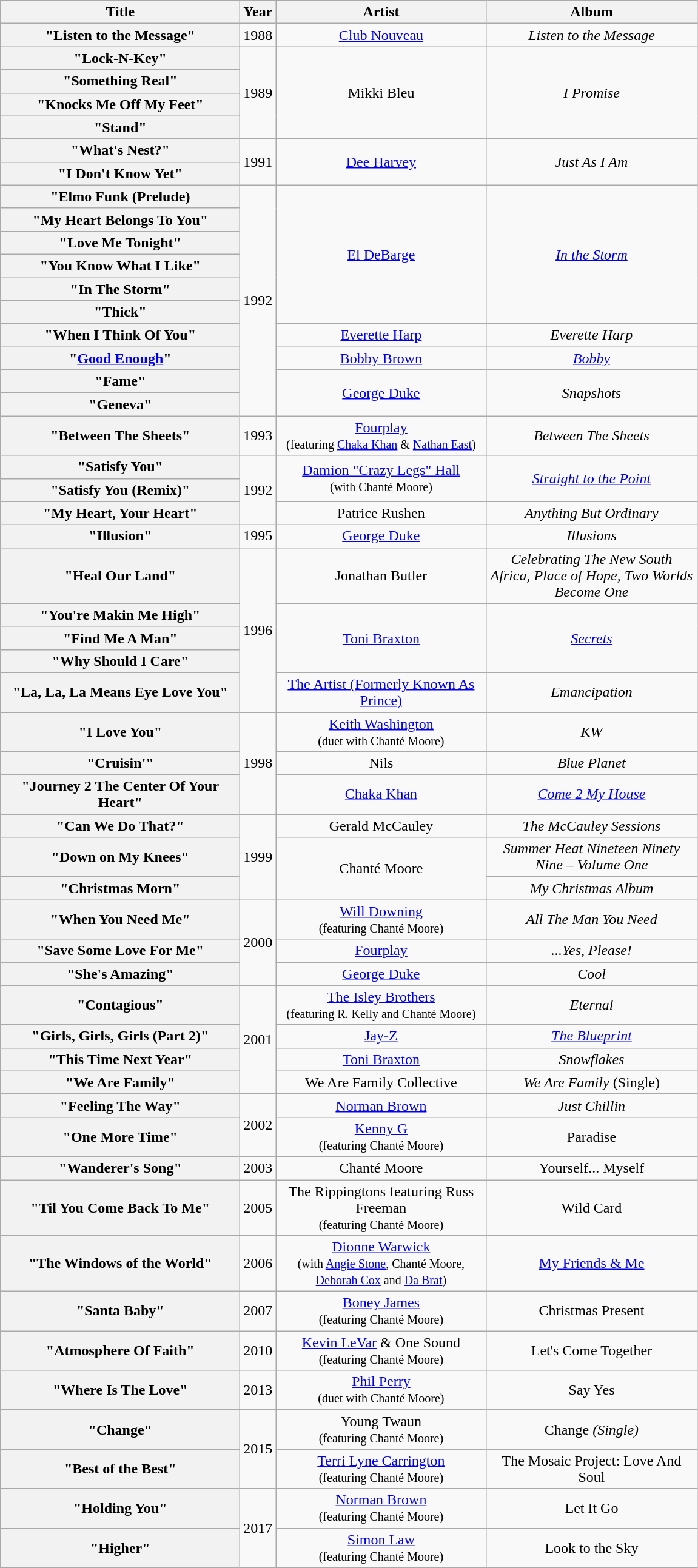<table class="wikitable plainrowheaders" style="text-align: center;" border="1">
<tr>
<th scope="col" style="width:16em;">Title</th>
<th scope="col" style="width:1em;">Year</th>
<th scope="col" style="width:14em;">Artist</th>
<th scope="col" style="width:14em;">Album</th>
</tr>
<tr>
<th scope="row">"Listen to the Message"</th>
<td>1988</td>
<td><a href='#'>Club Nouveau</a></td>
<td><em>Listen to the Message</em></td>
</tr>
<tr>
<th scope="row">"Lock-N-Key"</th>
<td rowspan="4">1989</td>
<td rowspan="4">Mikki Bleu</td>
<td rowspan="4"><em>I Promise</em></td>
</tr>
<tr>
<th scope="row">"Something Real"</th>
</tr>
<tr>
<th scope="row">"Knocks Me Off My Feet"</th>
</tr>
<tr>
<th scope="row">"Stand"</th>
</tr>
<tr>
<th scope="row">"What's Nest?"</th>
<td rowspan="2">1991</td>
<td rowspan="2"><a href='#'>Dee Harvey</a></td>
<td rowspan="2"><em>Just As I Am</em></td>
</tr>
<tr>
<th scope="row">"I Don't Know Yet"</th>
</tr>
<tr>
<th scope="row">"Elmo Funk (Prelude)</th>
<td rowspan="10">1992</td>
<td rowspan="6"><a href='#'>El DeBarge</a></td>
<td rowspan="6"><em><a href='#'>In the Storm</a></em></td>
</tr>
<tr>
<th scope="row">"My Heart Belongs To You"</th>
</tr>
<tr>
<th scope="row">"Love Me Tonight"</th>
</tr>
<tr>
<th scope="row">"You Know What I Like"</th>
</tr>
<tr>
<th scope="row">"In The Storm"</th>
</tr>
<tr>
<th scope="row">"Thick"</th>
</tr>
<tr>
<th scope="row">"When I Think Of You"</th>
<td><a href='#'>Everette Harp</a></td>
<td><em>Everette Harp</em></td>
</tr>
<tr>
<th scope="row">"<a href='#'>Good Enough</a>"</th>
<td><a href='#'>Bobby Brown</a></td>
<td><em><a href='#'>Bobby</a></em></td>
</tr>
<tr>
<th scope="row">"Fame"</th>
<td rowspan="2"><a href='#'>George Duke</a></td>
<td rowspan="2"><em>Snapshots</em></td>
</tr>
<tr>
<th scope="row">"Geneva"</th>
</tr>
<tr>
<th scope="row">"Between The Sheets"</th>
<td>1993</td>
<td><a href='#'>Fourplay</a><br><small>(featuring <a href='#'>Chaka Khan</a> & <a href='#'>Nathan East</a>)</small></td>
<td><em>Between The Sheets</em></td>
</tr>
<tr>
<th scope="row">"Satisfy You"</th>
<td rowspan="3">1992</td>
<td rowspan="2"><a href='#'>Damion "Crazy Legs" Hall</a><br><small>(with Chanté Moore)</small></td>
<td rowspan="2"><em><a href='#'>Straight to the Point</a></em></td>
</tr>
<tr>
<th scope="row">"Satisfy You (Remix)"</th>
</tr>
<tr>
<th scope="row">"My Heart, Your Heart"</th>
<td>Patrice Rushen</td>
<td><em>Anything But Ordinary</em></td>
</tr>
<tr>
<th scope="row">"Illusion"</th>
<td>1995</td>
<td><a href='#'>George Duke</a></td>
<td><em>Illusions</em></td>
</tr>
<tr>
<th scope="row">"Heal Our Land"</th>
<td rowspan="5">1996</td>
<td>Jonathan Butler</td>
<td><em>Celebrating The New South Africa, Place of Hope, Two Worlds Become One</em></td>
</tr>
<tr>
<th scope="row">"You're Makin Me High"</th>
<td rowspan="3"><a href='#'>Toni Braxton</a></td>
<td rowspan="3"><em><a href='#'>Secrets</a></em></td>
</tr>
<tr>
<th scope="row">"Find Me A Man"</th>
</tr>
<tr>
<th scope="row">"Why Should I Care"</th>
</tr>
<tr>
<th scope="row">"La, La, La Means Eye Love You"</th>
<td><a href='#'>The Artist (Formerly Known As Prince)</a></td>
<td><em>Emancipation</em></td>
</tr>
<tr>
<th scope="row">"I Love You"</th>
<td rowspan="3">1998</td>
<td><a href='#'>Keith Washington</a><br><small>(duet with Chanté Moore)</small></td>
<td><em>KW</em></td>
</tr>
<tr>
<th scope="row">"Cruisin'"</th>
<td>Nils</td>
<td><em>Blue Planet</em></td>
</tr>
<tr>
<th scope="row">"Journey 2 The Center Of Your Heart"</th>
<td><a href='#'>Chaka Khan</a></td>
<td><em><a href='#'>Come 2 My House</a></em></td>
</tr>
<tr>
<th scope="row">"Can We Do That?"</th>
<td rowspan="3">1999</td>
<td>Gerald McCauley</td>
<td><em>The McCauley Sessions</em></td>
</tr>
<tr>
<th scope="row">"Down on My Knees"</th>
<td rowspan="2">Chanté Moore</td>
<td><em>Summer Heat Nineteen Ninety Nine – Volume One</em></td>
</tr>
<tr>
<th scope="row">"Christmas Morn"</th>
<td><em>My Christmas Album</em></td>
</tr>
<tr>
<th scope="row">"When You Need Me"</th>
<td rowspan="3">2000</td>
<td><a href='#'>Will Downing</a><br><small>(featuring Chanté Moore)</small></td>
<td><em>All The Man You Need</em></td>
</tr>
<tr>
<th scope="row">"Save Some Love For Me"</th>
<td><a href='#'>Fourplay</a></td>
<td><em>...Yes, Please!</em></td>
</tr>
<tr>
<th scope="row">"She's Amazing"</th>
<td><a href='#'>George Duke</a></td>
<td><em>Cool</em></td>
</tr>
<tr>
<th scope="row">"Contagious"</th>
<td rowspan="4">2001</td>
<td><a href='#'>The Isley Brothers</a><br><small>(featuring R. Kelly and Chanté Moore)</small></td>
<td><em>Eternal</em></td>
</tr>
<tr>
<th scope="row">"Girls, Girls, Girls (Part 2)"</th>
<td><a href='#'>Jay-Z</a></td>
<td><em><a href='#'>The Blueprint</a></em></td>
</tr>
<tr>
<th scope="row">"This Time Next Year"</th>
<td><a href='#'>Toni Braxton</a></td>
<td><em>Snowflakes</em></td>
</tr>
<tr>
<th scope="row">"We Are Family"</th>
<td>We Are Family Collective</td>
<td><em>We Are Family</em> (Single)</td>
</tr>
<tr>
<th scope="row">"Feeling The Way"</th>
<td rowspan="2">2002</td>
<td><a href='#'>Norman Brown</a></td>
<td><em>Just Chillin<strong></td>
</tr>
<tr>
<th scope="row">"One More Time"</th>
<td><a href='#'>Kenny G</a><br><small>(featuring Chanté Moore)</small></td>
<td></em>Paradise<em></td>
</tr>
<tr>
<th scope="row">"Wanderer's Song"</th>
<td>2003</td>
<td>Chanté Moore</td>
<td></em>Yourself... Myself<em></td>
</tr>
<tr>
<th scope="row">"Til You Come Back To Me"</th>
<td>2005</td>
<td>The Rippingtons featuring Russ Freeman<br><small>(featuring Chanté Moore)</small></td>
<td></em>Wild Card<em></td>
</tr>
<tr>
<th scope="row">"The Windows of the World"</th>
<td>2006</td>
<td><a href='#'>Dionne Warwick</a><br><small>(with <a href='#'>Angie Stone</a>, Chanté Moore, <a href='#'>Deborah Cox</a> and <a href='#'>Da Brat</a>)</small></td>
<td></em><a href='#'>My Friends & Me</a><em></td>
</tr>
<tr>
<th scope="row">"Santa Baby"</th>
<td>2007</td>
<td><a href='#'>Boney James</a><br><small>(featuring Chanté Moore)</small></td>
<td></em>Christmas Present<em></td>
</tr>
<tr>
<th scope="row">"Atmosphere Of Faith"</th>
<td>2010</td>
<td><a href='#'>Kevin LeVar</a> & One Sound<br><small>(featuring Chanté Moore)</small></td>
<td></em>Let's Come Together<em></td>
</tr>
<tr>
<th scope="row">"Where Is The Love"</th>
<td>2013</td>
<td><a href='#'>Phil Perry</a><br><small>(duet with Chanté Moore)</small></td>
<td></em>Say Yes<em></td>
</tr>
<tr>
<th scope="row">"Change"</th>
<td rowspan="2">2015</td>
<td>Young Twaun<br><small>(featuring Chanté Moore)</small></td>
<td></em>Change<em> (Single)</td>
</tr>
<tr>
<th scope="row">"Best of the Best"</th>
<td><a href='#'>Terri Lyne Carrington</a><br><small>(featuring Chanté Moore)</small></td>
<td></em>The Mosaic Project: Love And Soul<em></td>
</tr>
<tr>
<th scope="row">"Holding You"</th>
<td rowspan="2">2017</td>
<td><a href='#'>Norman Brown</a><br><small>(featuring Chanté Moore)</small></td>
<td></em>Let It Go<em></td>
</tr>
<tr>
<th scope="row">"Higher"</th>
<td><a href='#'>Simon Law</a><br><small>(featuring Chanté Moore)</small></td>
<td></em>Look to the Sky<em></td>
</tr>
</table>
